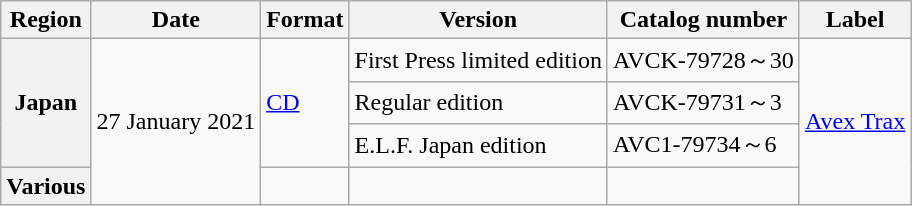<table class="wikitable plainrowheaders">
<tr>
<th scope="col">Region</th>
<th scope="col">Date</th>
<th scope="col">Format</th>
<th scope="col">Version</th>
<th scope="col">Catalog number</th>
<th scope="col">Label</th>
</tr>
<tr>
<th scope="row" rowspan="3">Japan</th>
<td rowspan="4">27 January 2021</td>
<td rowspan="3"><a href='#'>CD</a></td>
<td>First Press limited edition</td>
<td>AVCK-79728～30</td>
<td rowspan="4"><a href='#'>Avex Trax</a></td>
</tr>
<tr>
<td>Regular edition</td>
<td>AVCK-79731～3</td>
</tr>
<tr>
<td>E.L.F. Japan edition</td>
<td>AVC1-79734～6</td>
</tr>
<tr>
<th scope="row">Various</th>
<td></td>
<td></td>
<td></td>
</tr>
</table>
